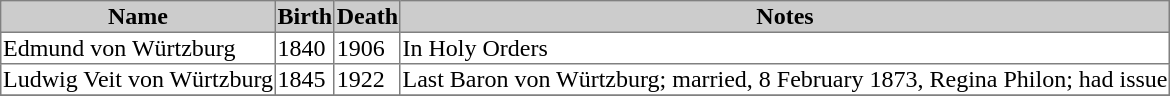<table border="1" style="border-collapse: collapse;">
<tr bgcolor="#cccccc">
<th>Name</th>
<th>Birth</th>
<th>Death</th>
<th>Notes</th>
</tr>
<tr>
<td>Edmund von Würtzburg</td>
<td>1840</td>
<td>1906</td>
<td>In Holy Orders</td>
</tr>
<tr>
<td>Ludwig Veit von Würtzburg</td>
<td>1845</td>
<td>1922</td>
<td>Last Baron von Würtzburg; married, 8 February 1873, Regina Philon; had issue</td>
</tr>
<tr>
</tr>
</table>
